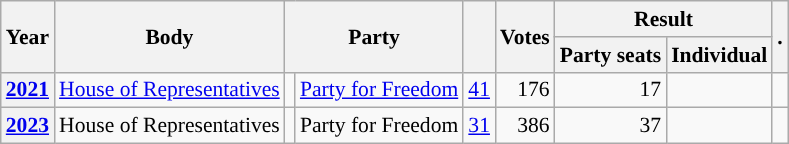<table class="wikitable plainrowheaders sortable" border=2 cellpadding=4 cellspacing=0 style="border: 1px #aaa solid; font-size: 90%; text-align:center;">
<tr>
<th scope="col" rowspan=2>Year</th>
<th scope="col" rowspan=2>Body</th>
<th scope="col" colspan=2 rowspan=2>Party</th>
<th scope="col" rowspan=2></th>
<th scope="col" rowspan=2>Votes</th>
<th scope="colgroup" colspan=2>Result</th>
<th scope="col" rowspan=2 class="unsortable">.</th>
</tr>
<tr>
<th scope="col">Party seats</th>
<th scope="col">Individual</th>
</tr>
<tr>
<th scope="row"><a href='#'>2021</a></th>
<td><a href='#'>House of Representatives</a></td>
<td style="background-color:"></td>
<td><a href='#'>Party for Freedom</a></td>
<td style=text-align:right><a href='#'>41</a></td>
<td style=text-align:right>176</td>
<td style=text-align:right>17</td>
<td></td>
<td></td>
</tr>
<tr>
<th scope="row"><a href='#'>2023</a></th>
<td>House of Representatives</td>
<td style="background-color:"></td>
<td>Party for Freedom</td>
<td style=text-align:right><a href='#'>31</a></td>
<td style=text-align:right>386</td>
<td style=text-align:right>37</td>
<td></td>
<td></td>
</tr>
</table>
